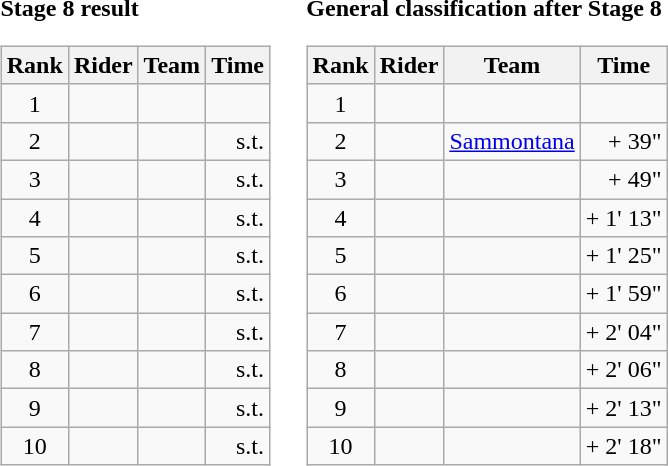<table>
<tr>
<td><strong>Stage 8 result</strong><br><table class="wikitable">
<tr>
<th scope="col">Rank</th>
<th scope="col">Rider</th>
<th scope="col">Team</th>
<th scope="col">Time</th>
</tr>
<tr>
<td style="text-align:center;">1</td>
<td></td>
<td></td>
<td style="text-align:right;"></td>
</tr>
<tr>
<td style="text-align:center;">2</td>
<td></td>
<td></td>
<td style="text-align:right;">s.t.</td>
</tr>
<tr>
<td style="text-align:center;">3</td>
<td></td>
<td></td>
<td style="text-align:right;">s.t.</td>
</tr>
<tr>
<td style="text-align:center;">4</td>
<td></td>
<td></td>
<td style="text-align:right;">s.t.</td>
</tr>
<tr>
<td style="text-align:center;">5</td>
<td></td>
<td></td>
<td style="text-align:right;">s.t.</td>
</tr>
<tr>
<td style="text-align:center;">6</td>
<td></td>
<td></td>
<td style="text-align:right;">s.t.</td>
</tr>
<tr>
<td style="text-align:center;">7</td>
<td></td>
<td></td>
<td style="text-align:right;">s.t.</td>
</tr>
<tr>
<td style="text-align:center;">8</td>
<td></td>
<td></td>
<td style="text-align:right;">s.t.</td>
</tr>
<tr>
<td style="text-align:center;">9</td>
<td></td>
<td></td>
<td style="text-align:right;">s.t.</td>
</tr>
<tr>
<td style="text-align:center;">10</td>
<td></td>
<td></td>
<td style="text-align:right;">s.t.</td>
</tr>
</table>
</td>
<td></td>
<td><strong>General classification after Stage 8</strong><br><table class="wikitable">
<tr>
<th scope="col">Rank</th>
<th scope="col">Rider</th>
<th scope="col">Team</th>
<th scope="col">Time</th>
</tr>
<tr>
<td style="text-align:center;">1</td>
<td></td>
<td></td>
<td style="text-align:right;"></td>
</tr>
<tr>
<td style="text-align:center;">2</td>
<td></td>
<td><a href='#'>Sammontana</a></td>
<td style="text-align:right;">+ 39"</td>
</tr>
<tr>
<td style="text-align:center;">3</td>
<td></td>
<td></td>
<td style="text-align:right;">+ 49"</td>
</tr>
<tr>
<td style="text-align:center;">4</td>
<td></td>
<td></td>
<td style="text-align:right;">+ 1' 13"</td>
</tr>
<tr>
<td style="text-align:center;">5</td>
<td></td>
<td></td>
<td style="text-align:right;">+ 1' 25"</td>
</tr>
<tr>
<td style="text-align:center;">6</td>
<td></td>
<td></td>
<td style="text-align:right;">+ 1' 59"</td>
</tr>
<tr>
<td style="text-align:center;">7</td>
<td></td>
<td></td>
<td style="text-align:right;">+ 2' 04"</td>
</tr>
<tr>
<td style="text-align:center;">8</td>
<td></td>
<td></td>
<td style="text-align:right;">+ 2' 06"</td>
</tr>
<tr>
<td style="text-align:center;">9</td>
<td></td>
<td></td>
<td style="text-align:right;">+ 2' 13"</td>
</tr>
<tr>
<td style="text-align:center;">10</td>
<td></td>
<td></td>
<td style="text-align:right;">+ 2' 18"</td>
</tr>
</table>
</td>
</tr>
</table>
